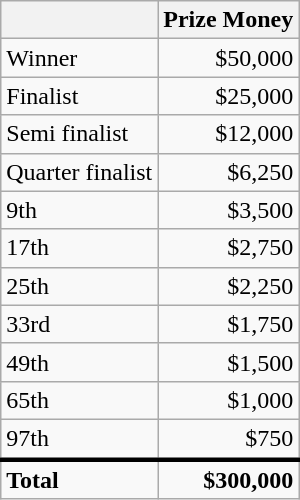<table class="wikitable sortable">
<tr>
<th></th>
<th>Prize Money</th>
</tr>
<tr>
<td>Winner</td>
<td style="text-align:right">$50,000</td>
</tr>
<tr>
<td>Finalist</td>
<td style="text-align:right">$25,000</td>
</tr>
<tr>
<td>Semi finalist</td>
<td style="text-align:right">$12,000</td>
</tr>
<tr>
<td>Quarter finalist</td>
<td style="text-align:right">$6,250</td>
</tr>
<tr>
<td>9th</td>
<td style="text-align:right">$3,500</td>
</tr>
<tr>
<td>17th</td>
<td style="text-align:right">$2,750</td>
</tr>
<tr>
<td>25th</td>
<td style="text-align:right">$2,250</td>
</tr>
<tr>
<td>33rd</td>
<td style="text-align:right">$1,750</td>
</tr>
<tr>
<td>49th</td>
<td style="text-align:right">$1,500</td>
</tr>
<tr>
<td>65th</td>
<td style="text-align:right">$1,000</td>
</tr>
<tr>
<td>97th</td>
<td style="text-align:right">$750</td>
</tr>
<tr>
<td style="border-top:medium solid"><strong>Total</strong></td>
<td style="border-top:medium solid; text-align:right"><strong>$300,000</strong></td>
</tr>
</table>
